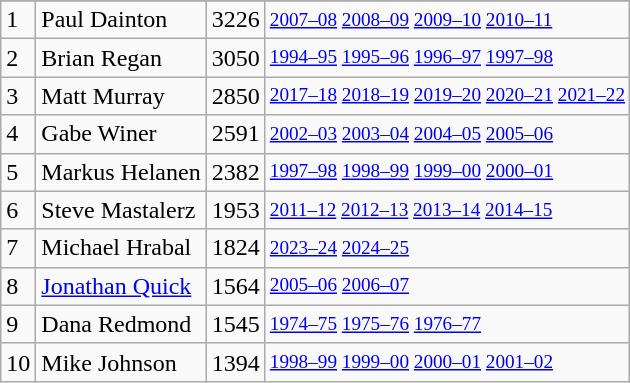<table class="wikitable">
<tr>
</tr>
<tr>
<td>1</td>
<td>Paul Dainton</td>
<td>3226</td>
<td style="font-size:80%;"><a href='#'>2007–08</a> <a href='#'>2008–09</a> <a href='#'>2009–10</a> <a href='#'>2010–11</a></td>
</tr>
<tr>
<td>2</td>
<td>Brian Regan</td>
<td>3050</td>
<td style="font-size:80%;"><a href='#'>1994–95</a> <a href='#'>1995–96</a> <a href='#'>1996–97</a> <a href='#'>1997–98</a></td>
</tr>
<tr>
<td>3</td>
<td>Matt Murray</td>
<td>2850</td>
<td style="font-size:80%;"><a href='#'>2017–18</a> <a href='#'>2018–19</a> <a href='#'>2019–20</a> <a href='#'>2020–21</a> <a href='#'>2021–22</a></td>
</tr>
<tr>
<td>4</td>
<td>Gabe Winer</td>
<td>2591</td>
<td style="font-size:80%;"><a href='#'>2002–03</a> <a href='#'>2003–04</a> <a href='#'>2004–05</a> <a href='#'>2005–06</a></td>
</tr>
<tr>
<td>5</td>
<td>Markus Helanen</td>
<td>2382</td>
<td style="font-size:80%;"><a href='#'>1997–98</a> <a href='#'>1998–99</a> <a href='#'>1999–00</a> <a href='#'>2000–01</a></td>
</tr>
<tr>
<td>6</td>
<td>Steve Mastalerz</td>
<td>1953</td>
<td style="font-size:80%;"><a href='#'>2011–12</a> <a href='#'>2012–13</a> <a href='#'>2013–14</a> <a href='#'>2014–15</a></td>
</tr>
<tr>
<td>7</td>
<td>Michael Hrabal</td>
<td>1824</td>
<td style="font-size:80%;"><a href='#'>2023–24</a> <a href='#'>2024–25</a></td>
</tr>
<tr>
<td>8</td>
<td><a href='#'>Jonathan Quick</a></td>
<td>1564</td>
<td style="font-size:80%;"><a href='#'>2005–06</a> <a href='#'>2006–07</a></td>
</tr>
<tr>
<td>9</td>
<td>Dana Redmond</td>
<td>1545</td>
<td style="font-size:80%;"><a href='#'>1974–75</a> <a href='#'>1975–76</a> <a href='#'>1976–77</a></td>
</tr>
<tr>
<td>10</td>
<td>Mike Johnson</td>
<td>1394</td>
<td style="font-size:80%;"><a href='#'>1998–99</a> <a href='#'>1999–00</a> <a href='#'>2000–01</a> <a href='#'>2001–02</a></td>
</tr>
</table>
